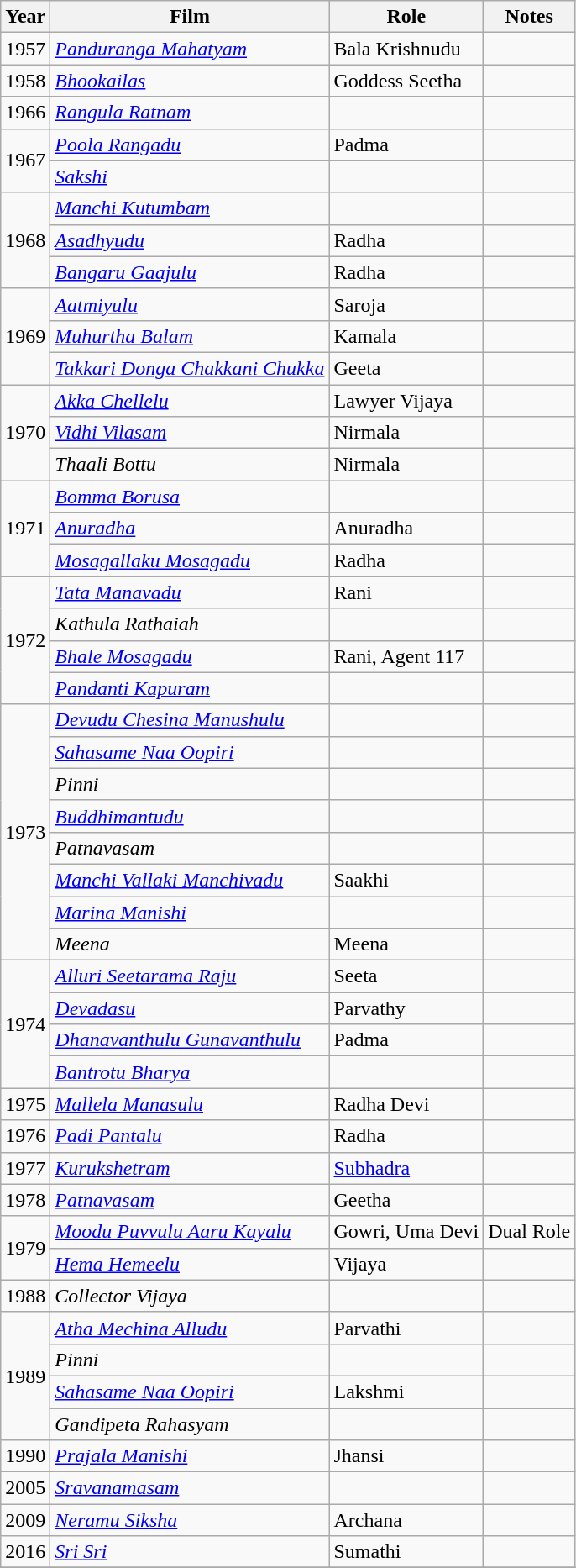<table class="wikitable">
<tr>
<th>Year</th>
<th>Film</th>
<th>Role</th>
<th>Notes</th>
</tr>
<tr>
<td>1957</td>
<td><em><a href='#'>Panduranga Mahatyam</a></em></td>
<td>Bala Krishnudu</td>
<td></td>
</tr>
<tr>
<td>1958</td>
<td><em><a href='#'>Bhookailas</a></em></td>
<td>Goddess Seetha</td>
<td></td>
</tr>
<tr>
<td>1966</td>
<td><em><a href='#'>Rangula Ratnam</a></em></td>
<td></td>
<td></td>
</tr>
<tr>
<td rowspan="2">1967</td>
<td><em><a href='#'>Poola Rangadu</a></em></td>
<td>Padma</td>
<td></td>
</tr>
<tr>
<td><em><a href='#'>Sakshi</a></em></td>
<td></td>
<td></td>
</tr>
<tr>
<td rowspan="3">1968</td>
<td><em><a href='#'>Manchi Kutumbam</a></em></td>
<td></td>
<td></td>
</tr>
<tr>
<td><em><a href='#'>Asadhyudu</a></em></td>
<td>Radha</td>
<td></td>
</tr>
<tr>
<td><em><a href='#'>Bangaru Gaajulu</a></em></td>
<td>Radha</td>
<td></td>
</tr>
<tr>
<td rowspan="3">1969</td>
<td><em><a href='#'>Aatmiyulu</a></em></td>
<td>Saroja</td>
<td></td>
</tr>
<tr>
<td><em><a href='#'>Muhurtha Balam</a></em></td>
<td>Kamala</td>
<td></td>
</tr>
<tr>
<td><em><a href='#'>Takkari Donga Chakkani Chukka</a></em></td>
<td>Geeta</td>
<td></td>
</tr>
<tr>
<td rowspan="3">1970</td>
<td><em><a href='#'>Akka Chellelu</a></em></td>
<td>Lawyer Vijaya</td>
<td></td>
</tr>
<tr>
<td><em><a href='#'>Vidhi Vilasam</a></em></td>
<td>Nirmala</td>
<td></td>
</tr>
<tr>
<td><em>Thaali Bottu</em></td>
<td>Nirmala</td>
<td></td>
</tr>
<tr>
<td rowspan="3">1971</td>
<td><em><a href='#'>Bomma Borusa</a></em></td>
<td></td>
<td></td>
</tr>
<tr>
<td><em><a href='#'>Anuradha</a></em></td>
<td>Anuradha</td>
<td></td>
</tr>
<tr>
<td><em><a href='#'>Mosagallaku Mosagadu</a></em></td>
<td>Radha</td>
<td></td>
</tr>
<tr>
<td rowspan="4">1972</td>
<td><em><a href='#'>Tata Manavadu</a></em></td>
<td>Rani</td>
<td></td>
</tr>
<tr>
<td><em>Kathula Rathaiah</em></td>
<td></td>
<td></td>
</tr>
<tr>
<td><em><a href='#'>Bhale Mosagadu</a></em></td>
<td>Rani, Agent 117</td>
<td></td>
</tr>
<tr>
<td><em><a href='#'>Pandanti Kapuram</a></em></td>
<td></td>
<td></td>
</tr>
<tr>
<td rowspan="8">1973</td>
<td><em><a href='#'>Devudu Chesina Manushulu</a></em></td>
<td></td>
<td></td>
</tr>
<tr>
<td><em><a href='#'>Sahasame Naa Oopiri</a></em></td>
<td></td>
<td></td>
</tr>
<tr>
<td><em>Pinni</em></td>
<td></td>
<td></td>
</tr>
<tr>
<td><em><a href='#'>Buddhimantudu</a></em></td>
<td></td>
<td></td>
</tr>
<tr>
<td><em>Patnavasam</em></td>
<td></td>
<td></td>
</tr>
<tr>
<td><em><a href='#'>Manchi Vallaki Manchivadu</a></em></td>
<td>Saakhi</td>
<td></td>
</tr>
<tr>
<td><em><a href='#'>Marina Manishi</a></em></td>
<td></td>
<td></td>
</tr>
<tr>
<td><em>Meena</em></td>
<td>Meena</td>
<td></td>
</tr>
<tr>
<td rowspan="4">1974</td>
<td><em><a href='#'>Alluri Seetarama Raju</a></em></td>
<td>Seeta</td>
<td></td>
</tr>
<tr>
<td><em><a href='#'>Devadasu</a></em></td>
<td>Parvathy</td>
<td></td>
</tr>
<tr>
<td><em><a href='#'>Dhanavanthulu Gunavanthulu</a></em></td>
<td>Padma</td>
<td></td>
</tr>
<tr>
<td><em><a href='#'>Bantrotu Bharya</a></em></td>
<td></td>
<td></td>
</tr>
<tr>
<td>1975</td>
<td><em><a href='#'>Mallela Manasulu</a></em></td>
<td>Radha Devi</td>
<td></td>
</tr>
<tr>
<td>1976</td>
<td><em><a href='#'>Padi Pantalu</a></em></td>
<td>Radha</td>
<td></td>
</tr>
<tr>
<td>1977</td>
<td><em><a href='#'>Kurukshetram</a></em></td>
<td><a href='#'>Subhadra</a></td>
<td></td>
</tr>
<tr>
<td>1978</td>
<td><em><a href='#'>Patnavasam</a></em></td>
<td>Geetha</td>
<td></td>
</tr>
<tr>
<td rowspan="2">1979</td>
<td><em><a href='#'>Moodu Puvvulu Aaru Kayalu</a></em></td>
<td>Gowri, Uma Devi</td>
<td>Dual Role</td>
</tr>
<tr>
<td><em><a href='#'>Hema Hemeelu</a></em></td>
<td>Vijaya</td>
<td></td>
</tr>
<tr>
<td>1988</td>
<td><em>Collector Vijaya</em></td>
<td></td>
<td></td>
</tr>
<tr>
<td rowspan="4">1989</td>
<td><em><a href='#'>Atha Mechina Alludu</a></em></td>
<td>Parvathi</td>
<td></td>
</tr>
<tr>
<td><em>Pinni</em></td>
<td></td>
<td></td>
</tr>
<tr>
<td><em><a href='#'>Sahasame Naa Oopiri</a></em></td>
<td>Lakshmi</td>
<td></td>
</tr>
<tr>
<td><em>Gandipeta Rahasyam</em></td>
<td></td>
<td></td>
</tr>
<tr>
<td>1990</td>
<td><em><a href='#'>Prajala Manishi</a></em></td>
<td>Jhansi</td>
<td></td>
</tr>
<tr>
<td>2005</td>
<td><em><a href='#'>Sravanamasam</a></em></td>
<td></td>
<td></td>
</tr>
<tr>
<td>2009</td>
<td><em><a href='#'>Neramu Siksha</a></em></td>
<td>Archana</td>
<td></td>
</tr>
<tr>
<td>2016</td>
<td><em><a href='#'>Sri Sri</a></em></td>
<td>Sumathi</td>
<td></td>
</tr>
<tr>
</tr>
</table>
